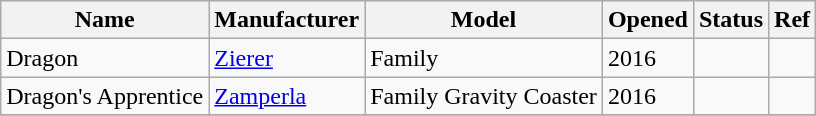<table class="wikitable sortable">
<tr>
<th>Name</th>
<th>Manufacturer</th>
<th>Model</th>
<th>Opened</th>
<th>Status</th>
<th>Ref</th>
</tr>
<tr>
<td>Dragon</td>
<td><a href='#'>Zierer</a></td>
<td>Family</td>
<td>2016</td>
<td></td>
<td></td>
</tr>
<tr>
<td>Dragon's Apprentice</td>
<td><a href='#'>Zamperla</a></td>
<td>Family Gravity Coaster</td>
<td>2016</td>
<td></td>
<td></td>
</tr>
<tr>
</tr>
</table>
